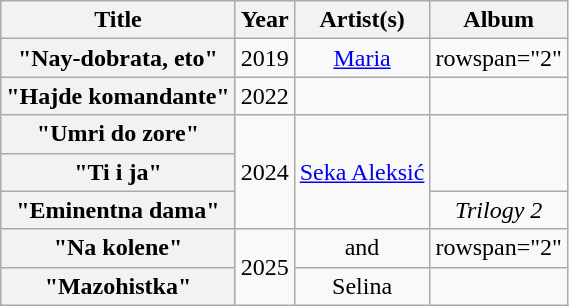<table class="wikitable plainrowheaders" style="text-align:center;">
<tr>
<th scope="col">Title</th>
<th scope="col">Year</th>
<th scope="col">Artist(s)</th>
<th scope="col">Album</th>
</tr>
<tr>
<th scope="row">"Nay-dobrata, eto"</th>
<td>2019</td>
<td><a href='#'>Maria</a></td>
<td>rowspan="2" </td>
</tr>
<tr>
<th scope="row">"Hajde komandante"</th>
<td>2022</td>
<td></td>
</tr>
<tr>
<th scope="row">"Umri do zore"</th>
<td rowspan="3">2024</td>
<td rowspan="3"><a href='#'>Seka Aleksić</a></td>
<td rowspan="2"></td>
</tr>
<tr>
<th scope="row">"Ti i ja"</th>
</tr>
<tr>
<th scope="row">"Eminentna dama"</th>
<td><em>Trilogy 2</em></td>
</tr>
<tr>
<th scope="row">"Na kolene"</th>
<td rowspan="2">2025</td>
<td> and </td>
<td>rowspan="2" </td>
</tr>
<tr>
<th scope="row">"Mazohistka"</th>
<td>Selina</td>
</tr>
</table>
